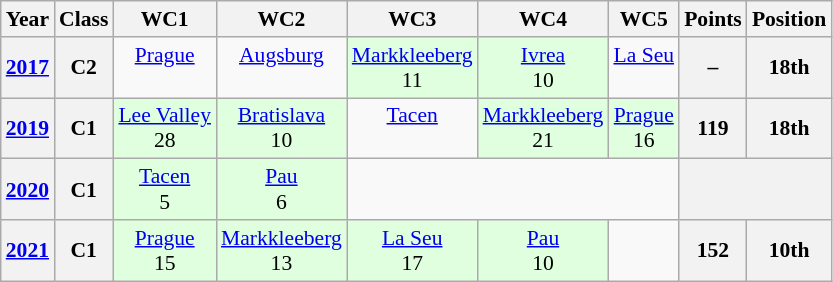<table class="wikitable" style="font-size: 90%; text-align: center">
<tr>
<th>Year</th>
<th>Class</th>
<th>WC1</th>
<th>WC2</th>
<th>WC3</th>
<th>WC4</th>
<th>WC5</th>
<th>Points</th>
<th>Position</th>
</tr>
<tr>
<th><a href='#'>2017</a></th>
<th>C2</th>
<td><a href='#'>Prague</a> <br> </td>
<td><a href='#'>Augsburg</a> <br> </td>
<td style="background:#DFFFDF;"><a href='#'>Markkleeberg</a><br>11</td>
<td style="background:#DFFFDF;"><a href='#'>Ivrea</a> <br>10</td>
<td><a href='#'>La Seu</a> <br> </td>
<th>–</th>
<th>18th</th>
</tr>
<tr>
<th><a href='#'>2019</a></th>
<th>C1</th>
<td style="background:#DFFFDF;"><a href='#'>Lee Valley</a> <br>28</td>
<td style="background:#DFFFDF;"><a href='#'>Bratislava</a> <br>10</td>
<td><a href='#'>Tacen</a> <br> </td>
<td style="background:#DFFFDF;"><a href='#'>Markkleeberg</a><br>21</td>
<td style="background:#DFFFDF;"><a href='#'>Prague</a> <br>16</td>
<th>119</th>
<th>18th</th>
</tr>
<tr>
<th><a href='#'>2020</a></th>
<th>C1</th>
<td style="background:#DFFFDF;"><a href='#'>Tacen</a> <br>5</td>
<td style="background:#DFFFDF;"><a href='#'>Pau</a> <br>6</td>
<td colspan=3></td>
<th colspan=2><strong></strong></th>
</tr>
<tr>
<th><a href='#'>2021</a></th>
<th>C1</th>
<td style="background:#DFFFDF;"><a href='#'>Prague</a> <br>15</td>
<td style="background:#DFFFDF;"><a href='#'>Markkleeberg</a><br>13</td>
<td style="background:#DFFFDF;"><a href='#'>La Seu</a> <br>17</td>
<td style="background:#DFFFDF;"><a href='#'>Pau</a> <br>10</td>
<td></td>
<th>152</th>
<th>10th</th>
</tr>
</table>
